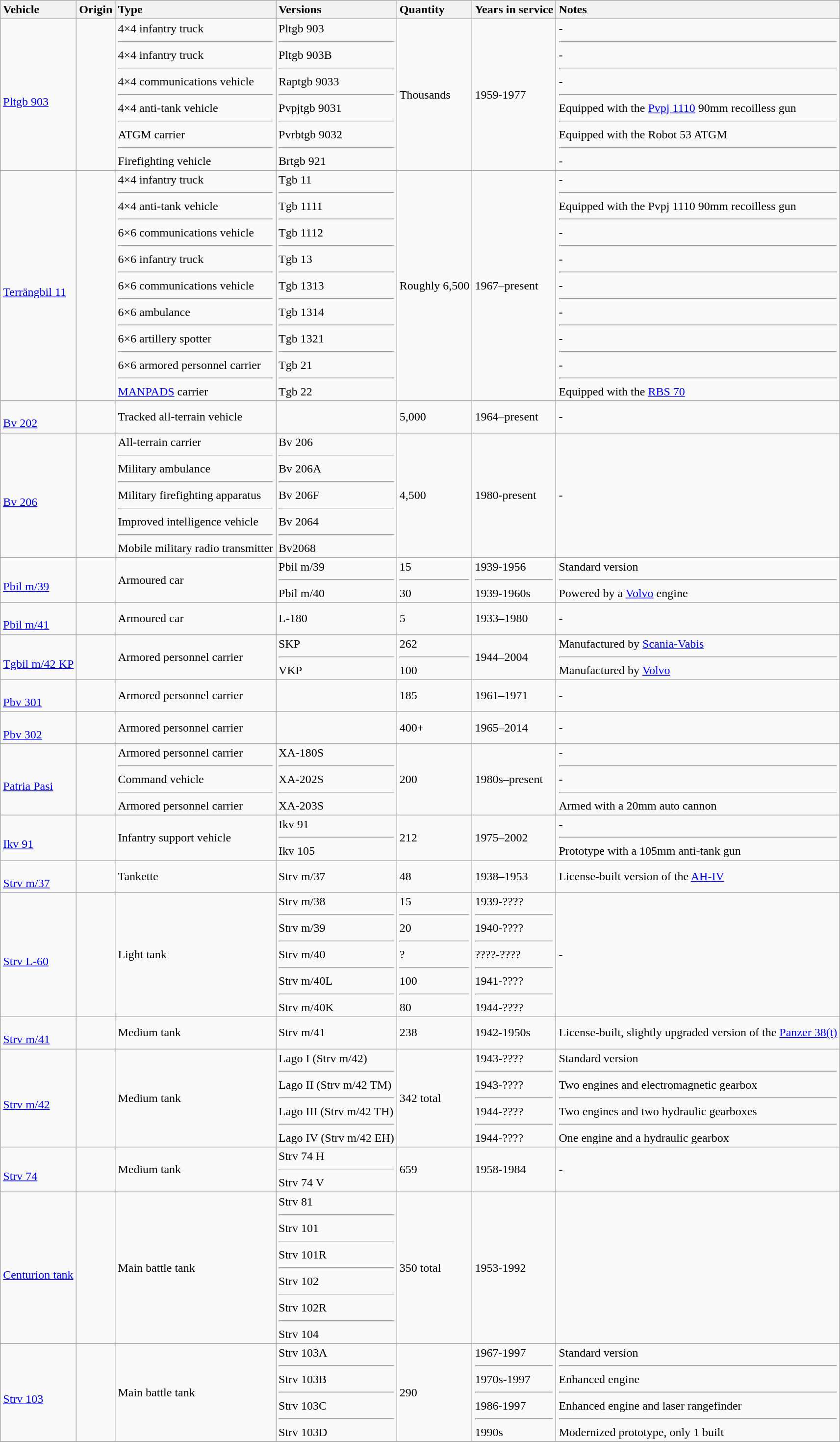<table class="wikitable">
<tr>
<th style="text-align:left">Vehicle</th>
<th style="text-align:left">Origin</th>
<th style="text-align:left">Type</th>
<th style="text-align:left">Versions</th>
<th style="text-align:left">Quantity</th>
<th style="text-align:left">Years in service</th>
<th style="text-align:left">Notes</th>
</tr>
<tr>
<td> <br><a href='#'>Pltgb 903</a></td>
<td></td>
<td>4×4 infantry truck<hr>4×4 infantry truck<hr>4×4 communications vehicle<hr>4×4 anti-tank vehicle<hr>ATGM carrier<hr>Firefighting vehicle</td>
<td>Pltgb 903<hr>Pltgb 903B<hr>Raptgb 9033<hr>Pvpjtgb 9031<hr>Pvrbtgb 9032<hr>Brtgb 921</td>
<td>Thousands</td>
<td>1959-1977</td>
<td>-<hr>-<hr>-<hr>Equipped with the <a href='#'>Pvpj 1110</a> 90mm recoilless gun<hr>Equipped with the Robot 53 ATGM<hr>-</td>
</tr>
<tr>
<td><br><a href='#'>Terrängbil 11</a></td>
<td></td>
<td>4×4 infantry truck<hr>4×4 anti-tank vehicle<hr>6×6 communications vehicle<hr>6×6 infantry truck<hr>6×6 communications vehicle<hr>6×6 ambulance<hr>6×6 artillery spotter<hr>6×6 armored personnel carrier<hr><a href='#'>MANPADS</a> carrier</td>
<td>Tgb 11<hr>Tgb 1111<hr>Tgb 1112<hr>Tgb 13<hr>Tgb 1313<hr>Tgb 1314<hr>Tgb 1321<hr>Tgb 21<hr>Tgb 22</td>
<td>Roughly 6,500</td>
<td>1967–present</td>
<td>-<hr>Equipped with the Pvpj 1110 90mm recoilless gun<hr>-<hr>-<hr>-<hr>-<hr>-<hr>-<hr>Equipped with the <a href='#'>RBS 70</a></td>
</tr>
<tr>
<td> <br><a href='#'>Bv 202</a></td>
<td></td>
<td>Tracked all-terrain vehicle</td>
<td></td>
<td>5,000</td>
<td>1964–present</td>
<td>-</td>
</tr>
<tr>
<td> <br> <a href='#'>Bv 206</a></td>
<td></td>
<td>All-terrain carrier<hr>Military ambulance<hr>Military firefighting apparatus<hr>Improved intelligence vehicle<hr>Mobile military radio transmitter</td>
<td>Bv 206<hr>Bv 206A<hr>Bv 206F<hr>Bv 2064<hr>Bv2068</td>
<td>4,500</td>
<td>1980-present</td>
<td>-</td>
</tr>
<tr>
<td> <br><a href='#'>Pbil m/39</a></td>
<td></td>
<td>Armoured car</td>
<td>Pbil m/39<hr>Pbil m/40</td>
<td>15<hr>30</td>
<td>1939-1956<hr>1939-1960s</td>
<td>Standard version<hr>Powered by a <a href='#'>Volvo</a> engine</td>
</tr>
<tr>
<td> <br><a href='#'>Pbil m/41</a></td>
<td></td>
<td>Armoured car</td>
<td>L-180</td>
<td>5</td>
<td>1933–1980</td>
<td>-</td>
</tr>
<tr>
<td> <br><a href='#'>Tgbil m/42 KP</a></td>
<td></td>
<td>Armored personnel carrier</td>
<td>SKP<hr>VKP</td>
<td>262<hr>100</td>
<td>1944–2004</td>
<td>Manufactured by <a href='#'>Scania-Vabis</a><hr>Manufactured by <a href='#'>Volvo</a></td>
</tr>
<tr>
<td> <br><a href='#'>Pbv 301</a></td>
<td></td>
<td>Armored personnel carrier</td>
<td></td>
<td>185</td>
<td>1961–1971</td>
<td>-</td>
</tr>
<tr>
<td> <br><a href='#'>Pbv 302</a></td>
<td></td>
<td>Armored personnel carrier</td>
<td></td>
<td>400+</td>
<td>1965–2014</td>
<td>-</td>
</tr>
<tr>
<td> <br> <a href='#'>Patria Pasi</a></td>
<td></td>
<td>Armored personnel carrier<hr>Command vehicle<hr>Armored personnel carrier</td>
<td>XA-180S<hr>XA-202S<hr>XA-203S</td>
<td>200</td>
<td>1980s–present</td>
<td>-<hr>-<hr>Armed with a 20mm auto cannon</td>
</tr>
<tr>
<td> <br><a href='#'>Ikv 91</a></td>
<td></td>
<td>Infantry support vehicle</td>
<td>Ikv 91<hr>Ikv 105</td>
<td>212</td>
<td>1975–2002</td>
<td>-<hr>Prototype with a 105mm anti-tank gun</td>
</tr>
<tr>
<td> <br><a href='#'>Strv m/37</a></td>
<td><br></td>
<td>Tankette</td>
<td>Strv m/37</td>
<td>48</td>
<td>1938–1953</td>
<td>License-built version of the <a href='#'>AH-IV</a></td>
</tr>
<tr>
<td><br><a href='#'>Strv L-60</a></td>
<td></td>
<td>Light tank</td>
<td>Strv m/38<hr>Strv m/39<hr>Strv m/40<hr>Strv m/40L<hr>Strv m/40K</td>
<td>15<hr>20<hr>?<hr>100<hr>80</td>
<td>1939-????<hr>1940-????<hr>????-????<hr>1941-????<hr>1944-????</td>
<td>-</td>
</tr>
<tr>
<td> <br><a href='#'>Strv m/41</a></td>
<td><br></td>
<td>Medium tank</td>
<td>Strv m/41</td>
<td>238</td>
<td>1942-1950s</td>
<td>License-built, slightly upgraded version of the <a href='#'>Panzer 38(t)</a></td>
</tr>
<tr>
<td> <br><a href='#'>Strv m/42</a></td>
<td></td>
<td>Medium tank</td>
<td>Lago I (Strv m/42)<hr>Lago II (Strv m/42 TM)<hr>Lago III (Strv m/42 TH)<hr>Lago IV (Strv m/42 EH)</td>
<td>342 total</td>
<td>1943-????<hr>1943-????<hr>1944-????<hr>1944-????</td>
<td>Standard version<hr>Two engines and electromagnetic gearbox<hr>Two engines and two hydraulic gearboxes<hr>One engine and a hydraulic gearbox</td>
</tr>
<tr>
<td> <br><a href='#'>Strv 74</a></td>
<td></td>
<td>Medium tank</td>
<td>Strv 74 H<hr>Strv 74 V</td>
<td>659</td>
<td>1958-1984</td>
<td>-</td>
</tr>
<tr>
<td> <br><a href='#'>Centurion tank</a></td>
<td></td>
<td>Main battle tank</td>
<td>Strv 81<hr>Strv 101<hr>Strv 101R<hr>Strv 102<hr>Strv 102R<hr>Strv 104</td>
<td>350 total</td>
<td>1953-1992</td>
<td></td>
</tr>
<tr>
<td> <br><a href='#'>Strv 103</a></td>
<td></td>
<td>Main battle tank</td>
<td>Strv 103A<hr>Strv 103B<hr>Strv 103C<hr>Strv 103D</td>
<td>290</td>
<td>1967-1997<hr>1970s-1997<hr>1986-1997<hr>1990s</td>
<td>Standard version<hr>Enhanced engine<hr>Enhanced engine and laser rangefinder<hr>Modernized prototype, only 1 built</td>
</tr>
<tr>
</tr>
</table>
